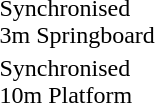<table>
<tr>
<td>Synchronised<br>3m Springboard</td>
<td><br></td>
<td><br></td>
<td><br></td>
</tr>
<tr>
<td>Synchronised<br>10m Platform</td>
<td><br></td>
<td><br></td>
<td><br></td>
</tr>
</table>
